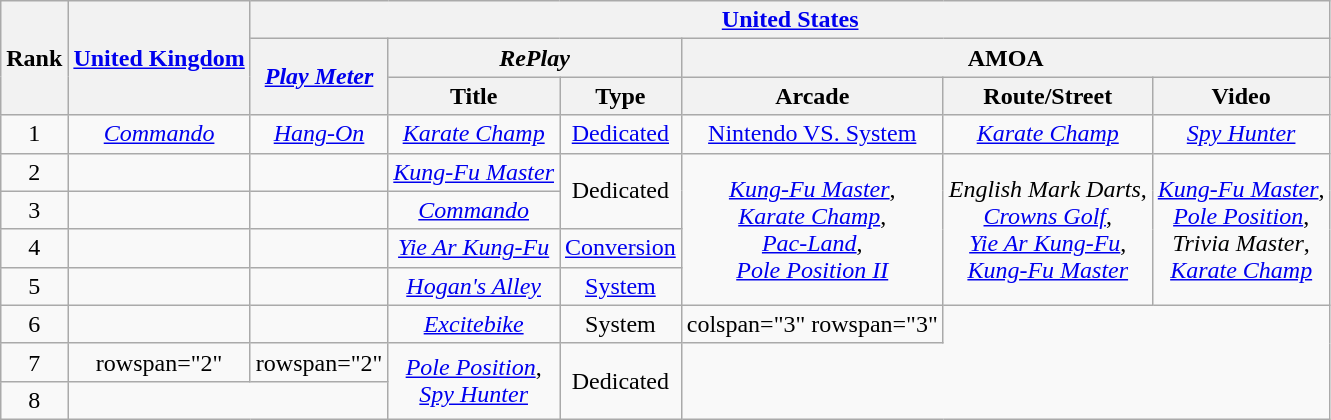<table class="wikitable sortable" style="text-align:center">
<tr>
<th rowspan="3">Rank</th>
<th rowspan="3"><a href='#'>United Kingdom</a></th>
<th colspan="6"><a href='#'>United States</a></th>
</tr>
<tr>
<th rowspan="2"><em><a href='#'>Play Meter</a></em></th>
<th colspan="2"><em>RePlay</em></th>
<th colspan="3">AMOA</th>
</tr>
<tr>
<th>Title</th>
<th>Type</th>
<th>Arcade</th>
<th>Route/Street</th>
<th>Video</th>
</tr>
<tr>
<td>1</td>
<td><em><a href='#'>Commando</a></em></td>
<td><em><a href='#'>Hang-On</a></em></td>
<td><em><a href='#'>Karate Champ</a></em></td>
<td><a href='#'>Dedicated</a></td>
<td><a href='#'>Nintendo VS. System</a></td>
<td><em><a href='#'>Karate Champ</a></em></td>
<td><em><a href='#'>Spy Hunter</a></em></td>
</tr>
<tr>
<td>2</td>
<td></td>
<td></td>
<td><em><a href='#'>Kung-Fu Master</a></em></td>
<td rowspan="2">Dedicated</td>
<td rowspan="4"><em><a href='#'>Kung-Fu Master</a></em>, <br> <em><a href='#'>Karate Champ</a></em>, <br> <em><a href='#'>Pac-Land</a></em>, <br> <em><a href='#'>Pole Position II</a></em></td>
<td rowspan="4"><em>English Mark Darts</em>, <br> <em><a href='#'>Crowns Golf</a></em>, <br>  <em><a href='#'>Yie Ar Kung-Fu</a></em>, <br> <em><a href='#'>Kung-Fu Master</a></em></td>
<td rowspan="4"><em><a href='#'>Kung-Fu Master</a></em>, <br> <em><a href='#'>Pole Position</a></em>, <br> <em>Trivia Master</em>, <br> <em><a href='#'>Karate Champ</a></em></td>
</tr>
<tr>
<td>3</td>
<td></td>
<td></td>
<td><em><a href='#'>Commando</a></em></td>
</tr>
<tr>
<td>4</td>
<td></td>
<td></td>
<td><em><a href='#'>Yie Ar Kung-Fu</a></em></td>
<td><a href='#'>Conversion</a></td>
</tr>
<tr>
<td>5</td>
<td></td>
<td></td>
<td><em><a href='#'>Hogan's Alley</a></em></td>
<td><a href='#'>System</a></td>
</tr>
<tr>
<td>6</td>
<td></td>
<td></td>
<td><em><a href='#'>Excitebike</a></em></td>
<td>System</td>
<td>colspan="3" rowspan="3" </td>
</tr>
<tr>
<td>7</td>
<td>rowspan="2" </td>
<td>rowspan="2" </td>
<td rowspan="2"><em><a href='#'>Pole Position</a></em>, <br> <em><a href='#'>Spy Hunter</a></em></td>
<td rowspan="2">Dedicated</td>
</tr>
<tr>
<td>8</td>
</tr>
</table>
